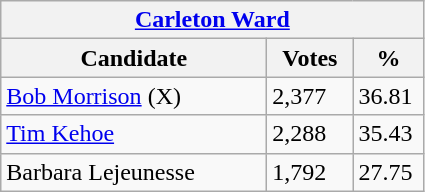<table class="wikitable">
<tr>
<th colspan="3"><a href='#'>Carleton Ward</a></th>
</tr>
<tr>
<th style="width: 170px">Candidate</th>
<th style="width: 50px">Votes</th>
<th style="width: 40px">%</th>
</tr>
<tr>
<td><a href='#'>Bob Morrison</a> (X)</td>
<td>2,377</td>
<td>36.81</td>
</tr>
<tr>
<td><a href='#'>Tim Kehoe</a></td>
<td>2,288</td>
<td>35.43</td>
</tr>
<tr>
<td>Barbara Lejeunesse</td>
<td>1,792</td>
<td>27.75</td>
</tr>
</table>
